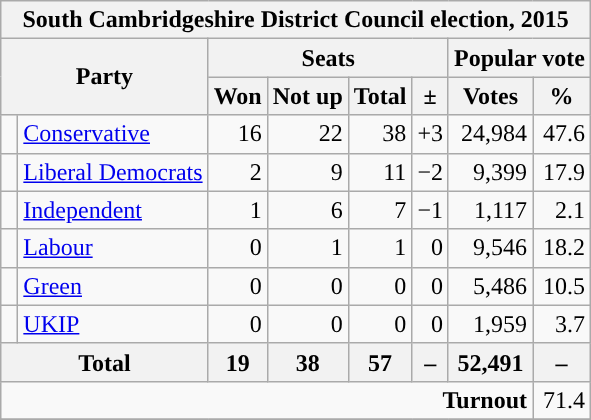<table class="wikitable">
<tr>
<th colspan="8"><strong>South Cambridgeshire District Council election, 2015</strong></th>
</tr>
<tr>
<th rowspan="2" colspan="2">Party</th>
<th colspan="4">Seats</th>
<th colspan="2">Popular vote</th>
</tr>
<tr>
<th>Won</th>
<th>Not up</th>
<th>Total</th>
<th>±</th>
<th>Votes</th>
<th>%</th>
</tr>
<tr>
<td style="background-color: "> </td>
<td><a href='#'>Conservative</a></td>
<td align=right>16</td>
<td align=right>22</td>
<td align=right>38</td>
<td align=right>+3</td>
<td align=right>24,984</td>
<td align=right>47.6</td>
</tr>
<tr>
<td style="background-color: "> </td>
<td><a href='#'>Liberal Democrats</a></td>
<td align=right>2</td>
<td align=right>9</td>
<td align=right>11</td>
<td align=right>−2</td>
<td align=right>9,399</td>
<td align=right>17.9</td>
</tr>
<tr>
<td style="background-color: "> </td>
<td><a href='#'>Independent</a></td>
<td align=right>1</td>
<td align=right>6</td>
<td align=right>7</td>
<td align=right>−1</td>
<td align=right>1,117</td>
<td align=right>2.1</td>
</tr>
<tr>
<td style="background-color: "> </td>
<td><a href='#'>Labour</a></td>
<td align=right>0</td>
<td align=right>1</td>
<td align=right>1</td>
<td align=right>0</td>
<td align=right>9,546</td>
<td align=right>18.2</td>
</tr>
<tr>
<td style="background-color: "> </td>
<td><a href='#'>Green</a></td>
<td align=right>0</td>
<td align=right>0</td>
<td align=right>0</td>
<td align=right>0</td>
<td align=right>5,486</td>
<td align=right>10.5</td>
</tr>
<tr>
<td style="background-color: "> </td>
<td><a href='#'>UKIP</a></td>
<td align=right>0</td>
<td align=right>0</td>
<td align=right>0</td>
<td align=right>0</td>
<td align=right>1,959</td>
<td align=right>3.7</td>
</tr>
<tr>
<th colspan="2">Total</th>
<th align=right>19</th>
<th align=right>38</th>
<th align=right>57</th>
<th align=right>–</th>
<th align=right>52,491</th>
<th align=right>–</th>
</tr>
<tr>
<td colspan="7" align=right><strong>Turnout</strong></td>
<td align=right>71.4</td>
</tr>
<tr>
</tr>
</table>
